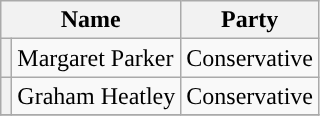<table class="wikitable">
<tr>
<th colspan="2">Name</th>
<th>Party</th>
</tr>
<tr>
<th style="background-color: "></th>
<td>Margaret Parker</td>
<td align="right">Conservative</td>
</tr>
<tr>
<th style="background-color: "></th>
<td>Graham Heatley</td>
<td align="right">Conservative</td>
</tr>
<tr>
</tr>
</table>
